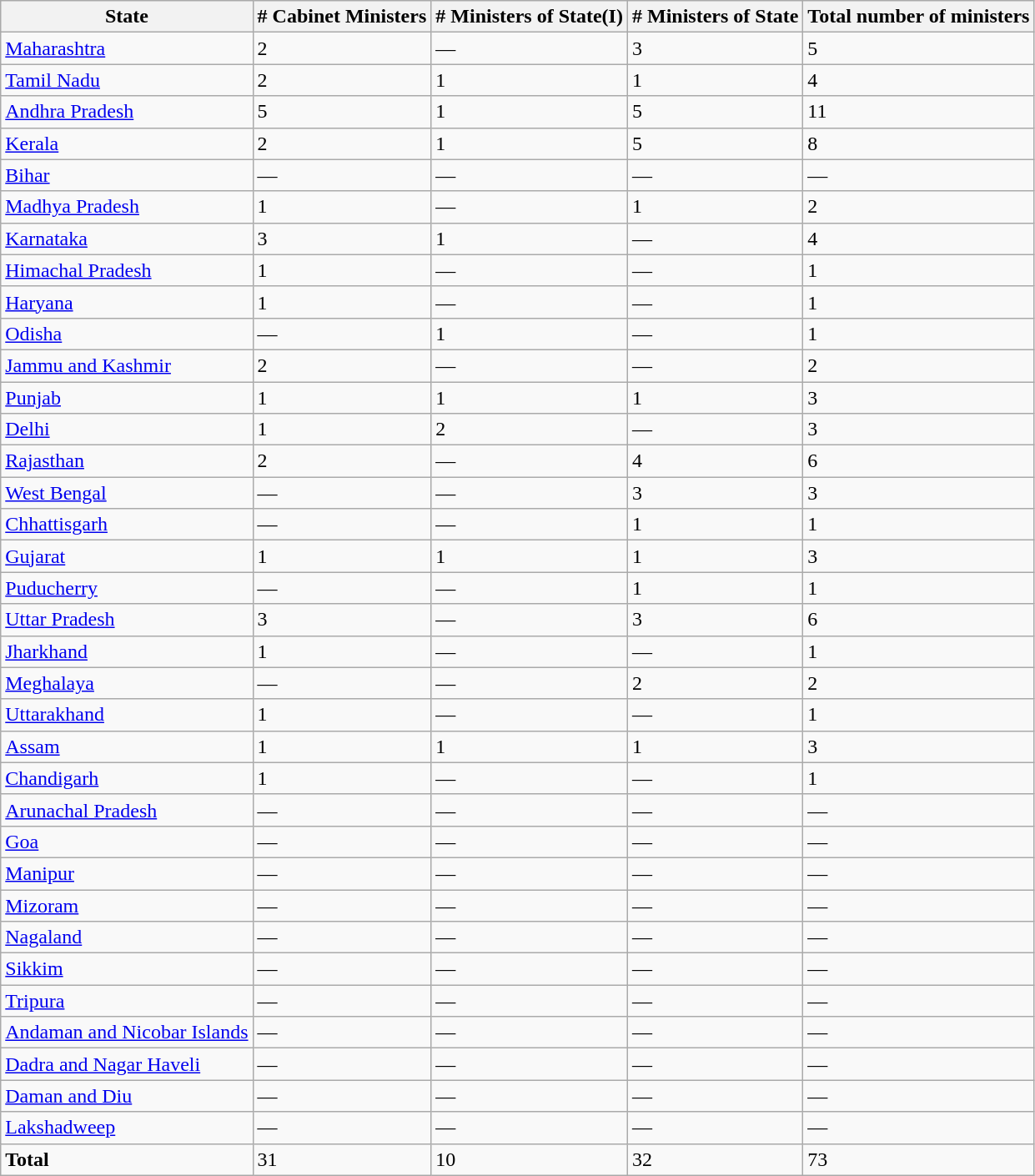<table class="wikitable sortable">
<tr>
<th>State</th>
<th># Cabinet Ministers</th>
<th># Ministers of State(I)</th>
<th># Ministers of State</th>
<th>Total number of ministers</th>
</tr>
<tr>
<td><a href='#'>Maharashtra</a></td>
<td>2</td>
<td>—</td>
<td>3</td>
<td>5</td>
</tr>
<tr>
<td><a href='#'>Tamil Nadu</a></td>
<td>2</td>
<td>1</td>
<td>1</td>
<td>4</td>
</tr>
<tr>
<td><a href='#'>Andhra Pradesh</a></td>
<td>5</td>
<td>1</td>
<td>5</td>
<td>11</td>
</tr>
<tr>
<td><a href='#'>Kerala</a></td>
<td>2</td>
<td>1</td>
<td>5</td>
<td>8</td>
</tr>
<tr>
<td><a href='#'>Bihar</a></td>
<td>—</td>
<td>—</td>
<td>—</td>
<td>—</td>
</tr>
<tr>
<td><a href='#'>Madhya Pradesh</a></td>
<td>1</td>
<td>—</td>
<td>1</td>
<td>2</td>
</tr>
<tr>
<td><a href='#'>Karnataka</a></td>
<td>3</td>
<td>1</td>
<td>—</td>
<td>4</td>
</tr>
<tr>
<td><a href='#'>Himachal Pradesh</a></td>
<td>1</td>
<td>—</td>
<td>—</td>
<td>1</td>
</tr>
<tr>
<td><a href='#'>Haryana</a></td>
<td>1</td>
<td>—</td>
<td>—</td>
<td>1</td>
</tr>
<tr>
<td><a href='#'>Odisha</a></td>
<td>—</td>
<td>1</td>
<td>—</td>
<td>1</td>
</tr>
<tr>
<td><a href='#'>Jammu and Kashmir</a></td>
<td>2</td>
<td>—</td>
<td>—</td>
<td>2</td>
</tr>
<tr>
<td><a href='#'>Punjab</a></td>
<td>1</td>
<td>1</td>
<td>1</td>
<td>3</td>
</tr>
<tr>
<td><a href='#'>Delhi</a></td>
<td>1</td>
<td>2</td>
<td>—</td>
<td>3</td>
</tr>
<tr>
<td><a href='#'>Rajasthan</a></td>
<td>2</td>
<td>—</td>
<td>4</td>
<td>6</td>
</tr>
<tr>
<td><a href='#'>West Bengal</a></td>
<td>—</td>
<td>—</td>
<td>3</td>
<td>3</td>
</tr>
<tr>
<td><a href='#'>Chhattisgarh</a></td>
<td>—</td>
<td>—</td>
<td>1</td>
<td>1</td>
</tr>
<tr>
<td><a href='#'>Gujarat</a></td>
<td>1</td>
<td>1</td>
<td>1</td>
<td>3</td>
</tr>
<tr>
<td><a href='#'>Puducherry</a></td>
<td>—</td>
<td>—</td>
<td>1</td>
<td>1</td>
</tr>
<tr>
<td><a href='#'>Uttar Pradesh</a></td>
<td>3</td>
<td>—</td>
<td>3</td>
<td>6</td>
</tr>
<tr>
<td><a href='#'>Jharkhand</a></td>
<td>1</td>
<td>—</td>
<td>—</td>
<td>1</td>
</tr>
<tr>
<td><a href='#'>Meghalaya</a></td>
<td>—</td>
<td>—</td>
<td>2</td>
<td>2</td>
</tr>
<tr>
<td><a href='#'>Uttarakhand</a></td>
<td>1</td>
<td>—</td>
<td>—</td>
<td>1</td>
</tr>
<tr>
<td><a href='#'>Assam</a></td>
<td>1</td>
<td>1</td>
<td>1</td>
<td>3</td>
</tr>
<tr>
<td><a href='#'>Chandigarh</a></td>
<td>1</td>
<td>—</td>
<td>—</td>
<td>1</td>
</tr>
<tr>
<td><a href='#'>Arunachal Pradesh</a></td>
<td>—</td>
<td>—</td>
<td>—</td>
<td>—</td>
</tr>
<tr>
<td><a href='#'>Goa</a></td>
<td>—</td>
<td>—</td>
<td>—</td>
<td>—</td>
</tr>
<tr>
<td><a href='#'>Manipur</a></td>
<td>—</td>
<td>—</td>
<td>—</td>
<td>—</td>
</tr>
<tr>
<td><a href='#'>Mizoram</a></td>
<td>—</td>
<td>—</td>
<td>—</td>
<td>—</td>
</tr>
<tr>
<td><a href='#'>Nagaland</a></td>
<td>—</td>
<td>—</td>
<td>—</td>
<td>—</td>
</tr>
<tr>
<td><a href='#'>Sikkim</a></td>
<td>—</td>
<td>—</td>
<td>—</td>
<td>—</td>
</tr>
<tr>
<td><a href='#'>Tripura</a></td>
<td>—</td>
<td>—</td>
<td>—</td>
<td>—</td>
</tr>
<tr>
<td><a href='#'>Andaman and Nicobar Islands</a></td>
<td>—</td>
<td>—</td>
<td>—</td>
<td>—</td>
</tr>
<tr>
<td><a href='#'>Dadra and Nagar Haveli</a></td>
<td>—</td>
<td>—</td>
<td>—</td>
<td>—</td>
</tr>
<tr>
<td><a href='#'>Daman and Diu</a></td>
<td>—</td>
<td>—</td>
<td>—</td>
<td>—</td>
</tr>
<tr>
<td><a href='#'>Lakshadweep</a></td>
<td>—</td>
<td>—</td>
<td>—</td>
<td>—</td>
</tr>
<tr>
<td><strong>Total</strong></td>
<td>31</td>
<td>10</td>
<td>32</td>
<td>73</td>
</tr>
</table>
